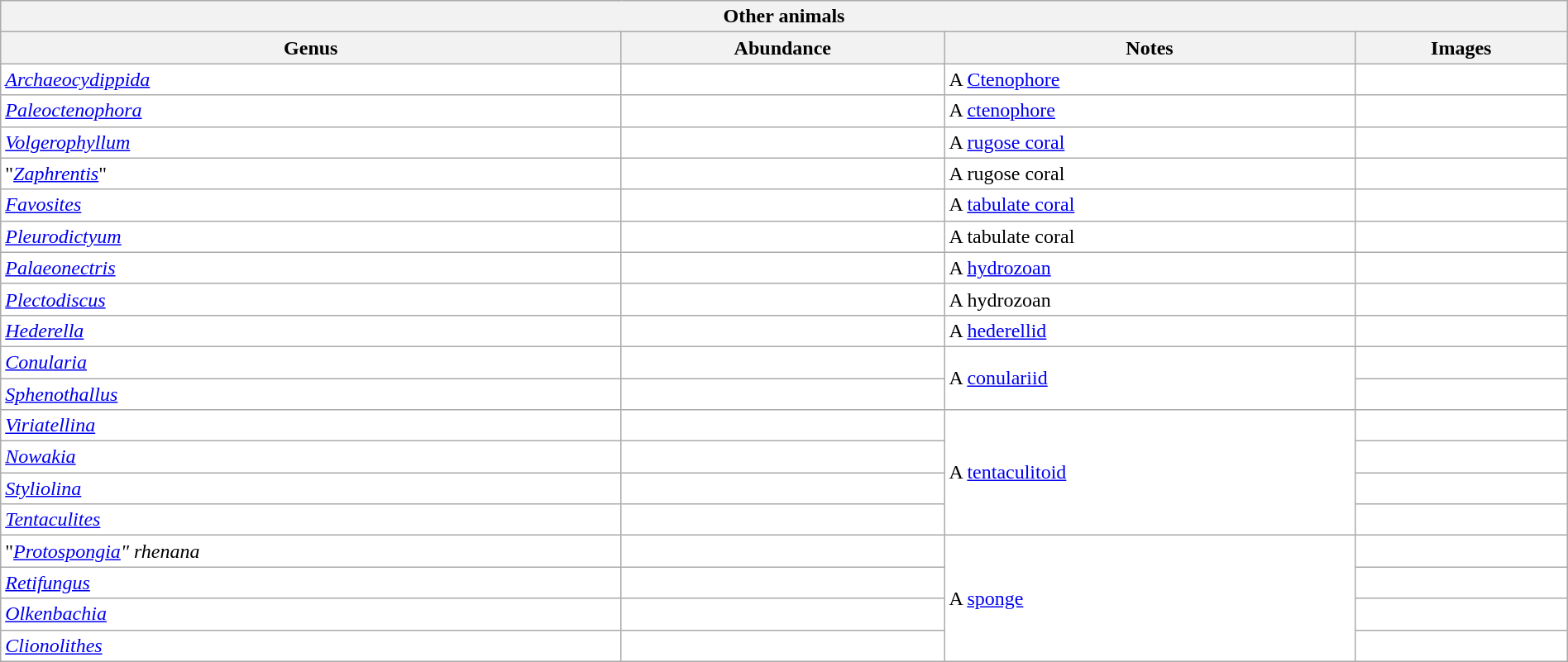<table class="wikitable sortable" style="background:white; width:100%;">
<tr>
<th colspan="5" align="center">Other animals</th>
</tr>
<tr>
<th>Genus</th>
<th>Abundance</th>
<th>Notes</th>
<th>Images</th>
</tr>
<tr>
<td><em><a href='#'>Archaeocydippida</a></em></td>
<td></td>
<td>A <a href='#'>Ctenophore</a></td>
<td></td>
</tr>
<tr>
<td><em><a href='#'>Paleoctenophora</a></em></td>
<td></td>
<td>A <a href='#'>ctenophore</a></td>
<td></td>
</tr>
<tr>
<td><em><a href='#'>Volgerophyllum</a></em></td>
<td></td>
<td>A <a href='#'>rugose coral</a></td>
<td></td>
</tr>
<tr>
<td>"<em><a href='#'>Zaphrentis</a></em>"</td>
<td></td>
<td>A rugose coral</td>
<td></td>
</tr>
<tr>
<td><em><a href='#'>Favosites</a></em></td>
<td></td>
<td>A <a href='#'>tabulate coral</a></td>
<td></td>
</tr>
<tr>
<td><em><a href='#'>Pleurodictyum</a></em></td>
<td></td>
<td>A tabulate coral</td>
<td></td>
</tr>
<tr>
<td><em><a href='#'>Palaeonectris</a></em></td>
<td></td>
<td>A <a href='#'>hydrozoan</a></td>
<td></td>
</tr>
<tr>
<td><em><a href='#'>Plectodiscus</a></em></td>
<td></td>
<td>A hydrozoan</td>
<td></td>
</tr>
<tr>
<td><em><a href='#'>Hederella</a></em></td>
<td></td>
<td>A <a href='#'>hederellid</a></td>
<td></td>
</tr>
<tr>
<td><em><a href='#'>Conularia</a></em></td>
<td></td>
<td rowspan="2">A <a href='#'>conulariid</a></td>
<td></td>
</tr>
<tr>
<td><em><a href='#'>Sphenothallus</a></em></td>
<td></td>
<td></td>
</tr>
<tr>
<td><em><a href='#'>Viriatellina</a></em></td>
<td></td>
<td rowspan="4">A <a href='#'>tentaculitoid</a></td>
<td></td>
</tr>
<tr>
<td><em><a href='#'>Nowakia</a></em></td>
<td></td>
<td></td>
</tr>
<tr>
<td><em><a href='#'>Styliolina</a></em></td>
<td></td>
<td></td>
</tr>
<tr>
<td><em><a href='#'>Tentaculites</a></em></td>
<td></td>
<td></td>
</tr>
<tr>
<td>"<em><a href='#'>Protospongia</a>" rhenana</em></td>
<td></td>
<td rowspan="4">A <a href='#'>sponge</a></td>
<td></td>
</tr>
<tr>
<td><em><a href='#'>Retifungus</a></em></td>
<td></td>
<td></td>
</tr>
<tr>
<td><em><a href='#'>Olkenbachia</a></em></td>
<td></td>
<td></td>
</tr>
<tr>
<td><em><a href='#'>Clionolithes</a></em></td>
<td></td>
<td></td>
</tr>
</table>
